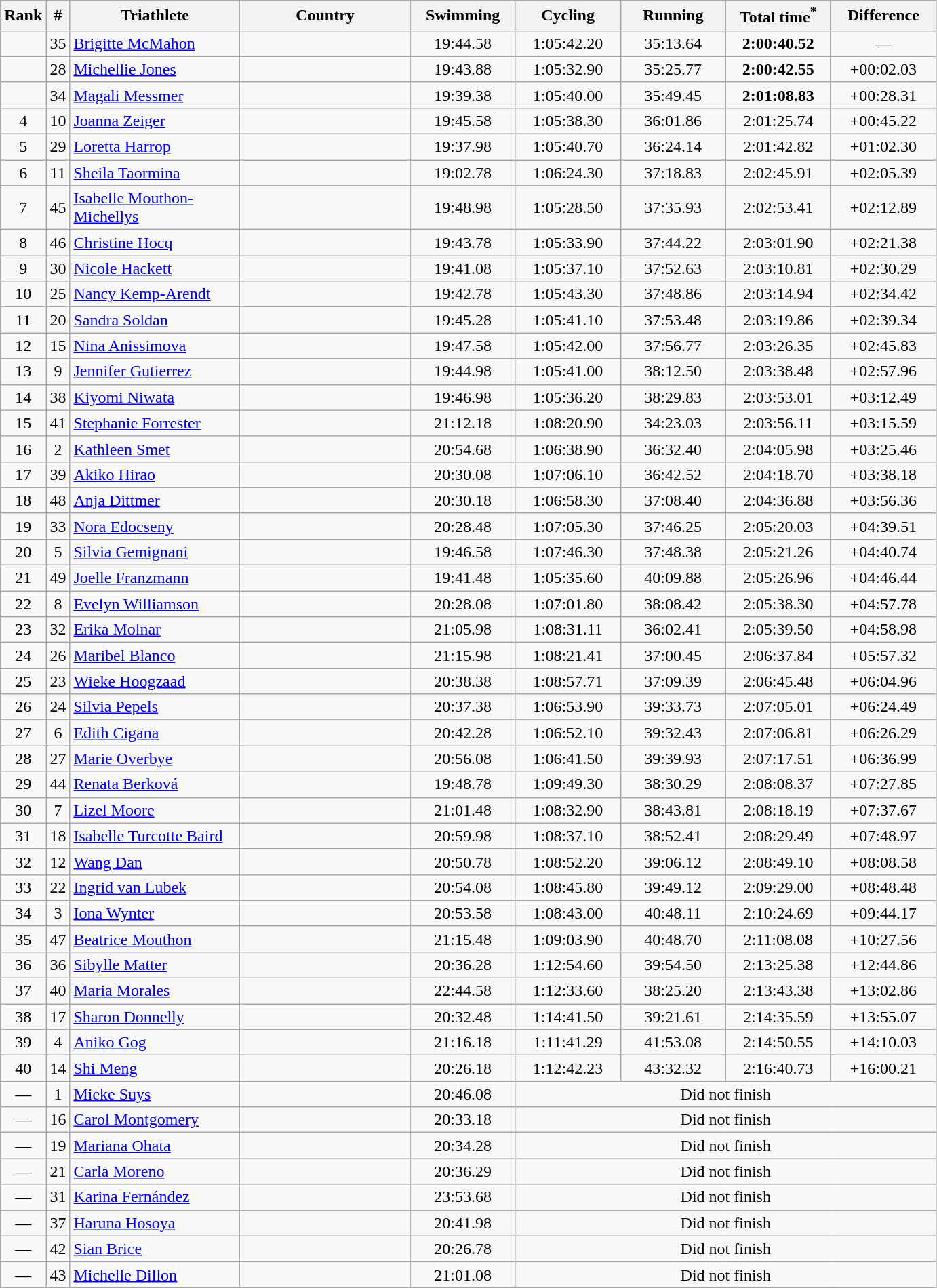<table class="wikitable sortable" style="text-align:center">
<tr>
<th>Rank</th>
<th>#</th>
<th style="width:10em">Triathlete</th>
<th style="width:10em">Country</th>
<th style="width:6em">Swimming</th>
<th style="width:6em">Cycling</th>
<th style="width:6em">Running</th>
<th style="width:6em">Total time<sup>*</sup></th>
<th style="width:6em">Difference</th>
</tr>
<tr>
<td></td>
<td>35</td>
<td align=left><a href='#'>Brigitte McMahon</a></td>
<td></td>
<td>19:44.58</td>
<td>1:05:42.20</td>
<td>35:13.64</td>
<td><strong>2:00:40.52</strong></td>
<td>—</td>
</tr>
<tr>
<td></td>
<td>28</td>
<td align=left><a href='#'>Michellie Jones</a></td>
<td></td>
<td>19:43.88</td>
<td>1:05:32.90</td>
<td>35:25.77</td>
<td><strong>2:00:42.55</strong></td>
<td>+00:02.03</td>
</tr>
<tr>
<td></td>
<td>34</td>
<td align=left><a href='#'>Magali Messmer</a></td>
<td></td>
<td>19:39.38</td>
<td>1:05:40.00</td>
<td>35:49.45</td>
<td><strong>2:01:08.83</strong></td>
<td>+00:28.31</td>
</tr>
<tr>
<td>4</td>
<td>10</td>
<td align=left><a href='#'>Joanna Zeiger</a></td>
<td></td>
<td>19:45.58</td>
<td>1:05:38.30</td>
<td>36:01.86</td>
<td>2:01:25.74</td>
<td>+00:45.22</td>
</tr>
<tr>
<td>5</td>
<td>29</td>
<td align=left><a href='#'>Loretta Harrop</a></td>
<td></td>
<td>19:37.98</td>
<td>1:05:40.70</td>
<td>36:24.14</td>
<td>2:01:42.82</td>
<td>+01:02.30</td>
</tr>
<tr>
<td>6</td>
<td>11</td>
<td align=left><a href='#'>Sheila Taormina</a></td>
<td></td>
<td>19:02.78</td>
<td>1:06:24.30</td>
<td>37:18.83</td>
<td>2:02:45.91</td>
<td>+02:05.39</td>
</tr>
<tr>
<td>7</td>
<td>45</td>
<td align=left><a href='#'>Isabelle Mouthon-Michellys</a></td>
<td></td>
<td>19:48.98</td>
<td>1:05:28.50</td>
<td>37:35.93</td>
<td>2:02:53.41</td>
<td>+02:12.89</td>
</tr>
<tr>
<td>8</td>
<td>46</td>
<td align=left><a href='#'>Christine Hocq</a></td>
<td></td>
<td>19:43.78</td>
<td>1:05:33.90</td>
<td>37:44.22</td>
<td>2:03:01.90</td>
<td>+02:21.38</td>
</tr>
<tr>
<td>9</td>
<td>30</td>
<td align=left><a href='#'>Nicole Hackett</a></td>
<td></td>
<td>19:41.08</td>
<td>1:05:37.10</td>
<td>37:52.63</td>
<td>2:03:10.81</td>
<td>+02:30.29</td>
</tr>
<tr>
<td>10</td>
<td>25</td>
<td align=left><a href='#'>Nancy Kemp-Arendt</a></td>
<td></td>
<td>19:42.78</td>
<td>1:05:43.30</td>
<td>37:48.86</td>
<td>2:03:14.94</td>
<td>+02:34.42</td>
</tr>
<tr>
<td>11</td>
<td>20</td>
<td align=left><a href='#'>Sandra Soldan</a></td>
<td></td>
<td>19:45.28</td>
<td>1:05:41.10</td>
<td>37:53.48</td>
<td>2:03:19.86</td>
<td>+02:39.34</td>
</tr>
<tr>
<td>12</td>
<td>15</td>
<td align=left><a href='#'>Nina Anissimova</a></td>
<td></td>
<td>19:47.58</td>
<td>1:05:42.00</td>
<td>37:56.77</td>
<td>2:03:26.35</td>
<td>+02:45.83</td>
</tr>
<tr>
<td>13</td>
<td>9</td>
<td align=left><a href='#'>Jennifer Gutierrez</a></td>
<td></td>
<td>19:44.98</td>
<td>1:05:41.00</td>
<td>38:12.50</td>
<td>2:03:38.48</td>
<td>+02:57.96</td>
</tr>
<tr>
<td>14</td>
<td>38</td>
<td align=left><a href='#'>Kiyomi Niwata</a></td>
<td></td>
<td>19:46.98</td>
<td>1:05:36.20</td>
<td>38:29.83</td>
<td>2:03:53.01</td>
<td>+03:12.49</td>
</tr>
<tr>
<td>15</td>
<td>41</td>
<td align=left><a href='#'>Stephanie Forrester</a></td>
<td></td>
<td>21:12.18</td>
<td>1:08:20.90</td>
<td>34:23.03</td>
<td>2:03:56.11</td>
<td>+03:15.59</td>
</tr>
<tr>
<td>16</td>
<td>2</td>
<td align=left><a href='#'>Kathleen Smet</a></td>
<td></td>
<td>20:54.68</td>
<td>1:06:38.90</td>
<td>36:32.40</td>
<td>2:04:05.98</td>
<td>+03:25.46</td>
</tr>
<tr>
<td>17</td>
<td>39</td>
<td align=left><a href='#'>Akiko Hirao</a></td>
<td></td>
<td>20:30.08</td>
<td>1:07:06.10</td>
<td>36:42.52</td>
<td>2:04:18.70</td>
<td>+03:38.18</td>
</tr>
<tr>
<td>18</td>
<td>48</td>
<td align=left><a href='#'>Anja Dittmer</a></td>
<td></td>
<td>20:30.18</td>
<td>1:06:58.30</td>
<td>37:08.40</td>
<td>2:04:36.88</td>
<td>+03:56.36</td>
</tr>
<tr>
<td>19</td>
<td>33</td>
<td align=left><a href='#'>Nora Edocseny</a></td>
<td></td>
<td>20:28.48</td>
<td>1:07:05.30</td>
<td>37:46.25</td>
<td>2:05:20.03</td>
<td>+04:39.51</td>
</tr>
<tr>
<td>20</td>
<td>5</td>
<td align=left><a href='#'>Silvia Gemignani</a></td>
<td></td>
<td>19:46.58</td>
<td>1:07:46.30</td>
<td>37:48.38</td>
<td>2:05:21.26</td>
<td>+04:40.74</td>
</tr>
<tr>
<td>21</td>
<td>49</td>
<td align=left><a href='#'>Joelle Franzmann</a></td>
<td></td>
<td>19:41.48</td>
<td>1:05:35.60</td>
<td>40:09.88</td>
<td>2:05:26.96</td>
<td>+04:46.44</td>
</tr>
<tr>
<td>22</td>
<td>8</td>
<td align=left><a href='#'>Evelyn Williamson</a></td>
<td></td>
<td>20:28.08</td>
<td>1:07:01.80</td>
<td>38:08.42</td>
<td>2:05:38.30</td>
<td>+04:57.78</td>
</tr>
<tr>
<td>23</td>
<td>32</td>
<td align=left><a href='#'>Erika Molnar</a></td>
<td></td>
<td>21:05.98</td>
<td>1:08:31.11</td>
<td>36:02.41</td>
<td>2:05:39.50</td>
<td>+04:58.98</td>
</tr>
<tr>
<td>24</td>
<td>26</td>
<td align=left><a href='#'>Maribel Blanco</a></td>
<td></td>
<td>21:15.98</td>
<td>1:08:21.41</td>
<td>37:00.45</td>
<td>2:06:37.84</td>
<td>+05:57.32</td>
</tr>
<tr>
<td>25</td>
<td>23</td>
<td align=left><a href='#'>Wieke Hoogzaad</a></td>
<td></td>
<td>20:38.38</td>
<td>1:08:57.71</td>
<td>37:09.39</td>
<td>2:06:45.48</td>
<td>+06:04.96</td>
</tr>
<tr>
<td>26</td>
<td>24</td>
<td align=left><a href='#'>Silvia Pepels</a></td>
<td></td>
<td>20:37.38</td>
<td>1:06:53.90</td>
<td>39:33.73</td>
<td>2:07:05.01</td>
<td>+06:24.49</td>
</tr>
<tr>
<td>27</td>
<td>6</td>
<td align=left><a href='#'>Edith Cigana</a></td>
<td></td>
<td>20:42.28</td>
<td>1:06:52.10</td>
<td>39:32.43</td>
<td>2:07:06.81</td>
<td>+06:26.29</td>
</tr>
<tr>
<td>28</td>
<td>27</td>
<td align=left><a href='#'>Marie Overbye</a></td>
<td></td>
<td>20:56.08</td>
<td>1:06:41.50</td>
<td>39:39.93</td>
<td>2:07:17.51</td>
<td>+06:36.99</td>
</tr>
<tr>
<td>29</td>
<td>44</td>
<td align=left><a href='#'>Renata Berková</a></td>
<td></td>
<td>19:48.78</td>
<td>1:09:49.30</td>
<td>38:30.29</td>
<td>2:08:08.37</td>
<td>+07:27.85</td>
</tr>
<tr>
<td>30</td>
<td>7</td>
<td align=left><a href='#'>Lizel Moore</a></td>
<td></td>
<td>21:01.48</td>
<td>1:08:32.90</td>
<td>38:43.81</td>
<td>2:08:18.19</td>
<td>+07:37.67</td>
</tr>
<tr>
<td>31</td>
<td>18</td>
<td align=left><a href='#'>Isabelle Turcotte Baird</a></td>
<td></td>
<td>20:59.98</td>
<td>1:08:37.10</td>
<td>38:52.41</td>
<td>2:08:29.49</td>
<td>+07:48.97</td>
</tr>
<tr>
<td>32</td>
<td>12</td>
<td align=left><a href='#'>Wang Dan</a></td>
<td></td>
<td>20:50.78</td>
<td>1:08:52.20</td>
<td>39:06.12</td>
<td>2:08:49.10</td>
<td>+08:08.58</td>
</tr>
<tr>
<td>33</td>
<td>22</td>
<td align=left><a href='#'>Ingrid van Lubek</a></td>
<td></td>
<td>20:54.08</td>
<td>1:08:45.80</td>
<td>39:49.12</td>
<td>2:09:29.00</td>
<td>+08:48.48</td>
</tr>
<tr>
<td>34</td>
<td>3</td>
<td align=left><a href='#'>Iona Wynter</a></td>
<td></td>
<td>20:53.58</td>
<td>1:08:43.00</td>
<td>40:48.11</td>
<td>2:10:24.69</td>
<td>+09:44.17</td>
</tr>
<tr>
<td>35</td>
<td>47</td>
<td align=left><a href='#'>Beatrice Mouthon</a></td>
<td></td>
<td>21:15.48</td>
<td>1:09:03.90</td>
<td>40:48.70</td>
<td>2:11:08.08</td>
<td>+10:27.56</td>
</tr>
<tr>
<td>36</td>
<td>36</td>
<td align=left><a href='#'>Sibylle Matter</a></td>
<td></td>
<td>20:36.28</td>
<td>1:12:54.60</td>
<td>39:54.50</td>
<td>2:13:25.38</td>
<td>+12:44.86</td>
</tr>
<tr>
<td>37</td>
<td>40</td>
<td align=left><a href='#'>Maria Morales</a></td>
<td></td>
<td>22:44.58</td>
<td>1:12:33.60</td>
<td>38:25.20</td>
<td>2:13:43.38</td>
<td>+13:02.86</td>
</tr>
<tr>
<td>38</td>
<td>17</td>
<td align=left><a href='#'>Sharon Donnelly</a></td>
<td></td>
<td>20:32.48</td>
<td>1:14:41.50</td>
<td>39:21.61</td>
<td>2:14:35.59</td>
<td>+13:55.07</td>
</tr>
<tr>
<td>39</td>
<td>4</td>
<td align=left><a href='#'>Aniko Gog</a></td>
<td></td>
<td>21:16.18</td>
<td>1:11:41.29</td>
<td>41:53.08</td>
<td>2:14:50.55</td>
<td>+14:10.03</td>
</tr>
<tr>
<td>40</td>
<td>14</td>
<td align=left><a href='#'>Shi Meng</a></td>
<td></td>
<td>20:26.18</td>
<td>1:12:42.23</td>
<td>43:32.32</td>
<td>2:16:40.73</td>
<td>+16:00.21</td>
</tr>
<tr>
<td>—</td>
<td>1</td>
<td align=left><a href='#'>Mieke Suys</a></td>
<td></td>
<td>20:46.08</td>
<td colspan=4>Did not finish</td>
</tr>
<tr>
<td>—</td>
<td>16</td>
<td align=left><a href='#'>Carol Montgomery</a></td>
<td></td>
<td>20:33.18</td>
<td colspan=4>Did not finish</td>
</tr>
<tr>
<td>—</td>
<td>19</td>
<td align=left><a href='#'>Mariana Ohata</a></td>
<td></td>
<td>20:34.28</td>
<td colspan=4>Did not finish</td>
</tr>
<tr>
<td>—</td>
<td>21</td>
<td align=left><a href='#'>Carla Moreno</a></td>
<td></td>
<td>20:36.29</td>
<td colspan=4>Did not finish</td>
</tr>
<tr>
<td>—</td>
<td>31</td>
<td align=left><a href='#'>Karina Fernández</a></td>
<td></td>
<td>23:53.68</td>
<td colspan=4>Did not finish</td>
</tr>
<tr>
<td>—</td>
<td>37</td>
<td align=left><a href='#'>Haruna Hosoya</a></td>
<td></td>
<td>20:41.98</td>
<td colspan=4>Did not finish</td>
</tr>
<tr>
<td>—</td>
<td>42</td>
<td align=left><a href='#'>Sian Brice</a></td>
<td></td>
<td>20:26.78</td>
<td colspan=4>Did not finish</td>
</tr>
<tr>
<td>—</td>
<td>43</td>
<td align=left><a href='#'>Michelle Dillon</a></td>
<td></td>
<td>21:01.08</td>
<td colspan=4>Did not finish</td>
</tr>
</table>
